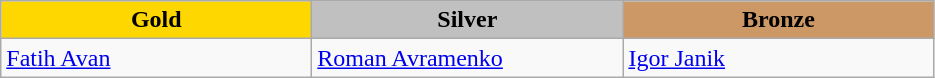<table class="wikitable" style="text-align:left">
<tr align="center">
<td width=200 bgcolor=gold><strong>Gold</strong></td>
<td width=200 bgcolor=silver><strong>Silver</strong></td>
<td width=200 bgcolor=CC9966><strong>Bronze</strong></td>
</tr>
<tr>
<td><a href='#'>Fatih Avan</a><br><em></em></td>
<td><a href='#'>Roman Avramenko</a><br><em></em></td>
<td><a href='#'>Igor Janik</a><br><em></em></td>
</tr>
</table>
